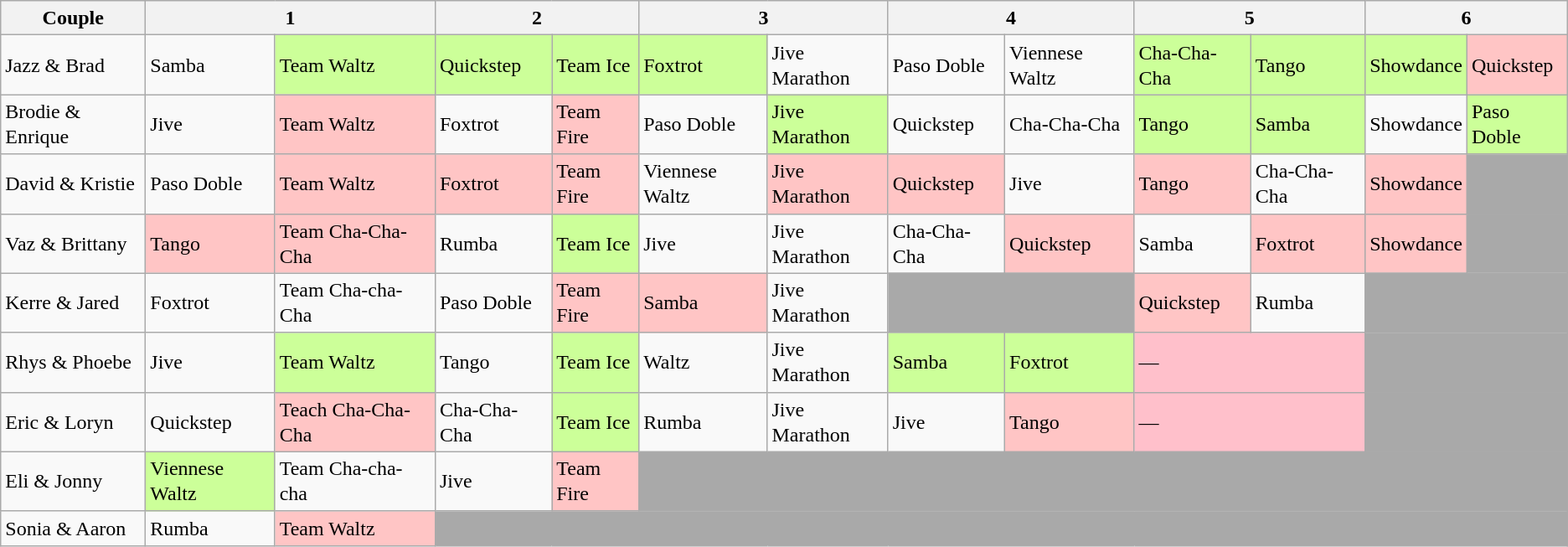<table class="wikitable" style="text-align:left; line-height:20px;">
<tr>
<th>Couple</th>
<th colspan=2>1</th>
<th colspan=2>2</th>
<th colspan=2>3</th>
<th colspan=2>4</th>
<th colspan=2>5</th>
<th colspan=2>6</th>
</tr>
<tr>
<td>Jazz & Brad</td>
<td>Samba</td>
<td bgcolor="#ccff99">Team Waltz</td>
<td bgcolor="#ccff99">Quickstep</td>
<td bgcolor="#ccff99">Team Ice</td>
<td bgcolor="#ccff99">Foxtrot</td>
<td>Jive Marathon</td>
<td>Paso Doble</td>
<td>Viennese Waltz</td>
<td bgcolor="#ccff99">Cha-Cha-Cha</td>
<td bgcolor="#ccff99">Tango</td>
<td bgcolor="#ccff99">Showdance</td>
<td bgcolor="#ffc5c5">Quickstep</td>
</tr>
<tr>
<td>Brodie & Enrique</td>
<td>Jive</td>
<td bgcolor="#ffc5c5">Team Waltz</td>
<td>Foxtrot</td>
<td bgcolor="#ffc5c5">Team Fire</td>
<td>Paso Doble</td>
<td bgcolor="#ccff99">Jive Marathon</td>
<td>Quickstep</td>
<td>Cha-Cha-Cha</td>
<td bgcolor="#ccff99">Tango</td>
<td bgcolor="#ccff99">Samba</td>
<td>Showdance</td>
<td bgcolor="#ccff99">Paso Doble</td>
</tr>
<tr>
<td>David & Kristie</td>
<td>Paso Doble</td>
<td bgcolor="#ffc5c5">Team Waltz</td>
<td bgcolor="#ffc5c5">Foxtrot</td>
<td bgcolor="#ffc5c5">Team Fire</td>
<td>Viennese Waltz</td>
<td bgcolor="#ffc5c5">Jive Marathon</td>
<td bgcolor="#ffc5c5">Quickstep</td>
<td>Jive</td>
<td bgcolor="#ffc5c5">Tango</td>
<td>Cha-Cha-Cha</td>
<td bgcolor="#ffc5c5">Showdance</td>
<td bgcolor="darkgrey"></td>
</tr>
<tr>
<td>Vaz & Brittany</td>
<td bgcolor="#ffc5c5">Tango</td>
<td bgcolor="#ffc5c5">Team Cha-Cha-Cha</td>
<td>Rumba</td>
<td bgcolor="#ccff99">Team Ice</td>
<td>Jive</td>
<td>Jive Marathon</td>
<td>Cha-Cha-Cha</td>
<td bgcolor="#ffc5c5">Quickstep</td>
<td>Samba</td>
<td bgcolor="#ffc5c5">Foxtrot</td>
<td bgcolor="#ffc5c5">Showdance</td>
<td bgcolor="darkgrey"></td>
</tr>
<tr>
<td>Kerre & Jared</td>
<td>Foxtrot</td>
<td>Team Cha-cha-Cha</td>
<td>Paso Doble</td>
<td bgcolor="#ffc5c5">Team Fire</td>
<td bgcolor="#ffc5c5">Samba</td>
<td>Jive Marathon</td>
<td colspan=2 bgcolor="darkgrey"></td>
<td bgcolor="#ffc5c5">Quickstep</td>
<td>Rumba</td>
<td colspan=2 bgcolor="darkgrey"></td>
</tr>
<tr>
<td>Rhys & Phoebe</td>
<td>Jive</td>
<td bgcolor="#ccff99">Team Waltz</td>
<td>Tango</td>
<td bgcolor="#ccff99">Team Ice</td>
<td>Waltz</td>
<td>Jive Marathon</td>
<td bgcolor="#ccff99">Samba</td>
<td bgcolor="#ccff99">Foxtrot</td>
<td colspan=2 bgcolor="pink">—</td>
<td colspan=2 bgcolor="darkgrey"></td>
</tr>
<tr>
<td>Eric & Loryn</td>
<td>Quickstep</td>
<td bgcolor="#ffc5c5">Teach Cha-Cha-Cha</td>
<td>Cha-Cha-Cha</td>
<td bgcolor="#ccff99">Team Ice</td>
<td>Rumba</td>
<td>Jive Marathon</td>
<td>Jive</td>
<td bgcolor="#ffc5c5">Tango</td>
<td colspan=2 bgcolor="pink">—</td>
<td colspan=2 bgcolor="darkgrey"></td>
</tr>
<tr>
<td>Eli & Jonny</td>
<td bgcolor="#ccff99">Viennese Waltz</td>
<td>Team Cha-cha-cha</td>
<td>Jive</td>
<td bgcolor="#ffc5c5">Team Fire</td>
<td colspan=8 bgcolor="darkgrey"></td>
</tr>
<tr>
<td>Sonia & Aaron</td>
<td>Rumba</td>
<td bgcolor="#ffc5c5">Team Waltz</td>
<td colspan=10 bgcolor="darkgrey"></td>
</tr>
</table>
